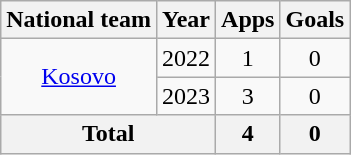<table class="wikitable" style="text-align:center">
<tr>
<th>National team</th>
<th>Year</th>
<th>Apps</th>
<th>Goals</th>
</tr>
<tr>
<td rowspan="2"><a href='#'>Kosovo</a></td>
<td>2022</td>
<td>1</td>
<td>0</td>
</tr>
<tr>
<td>2023</td>
<td>3</td>
<td>0</td>
</tr>
<tr>
<th colspan="2">Total</th>
<th>4</th>
<th>0</th>
</tr>
</table>
